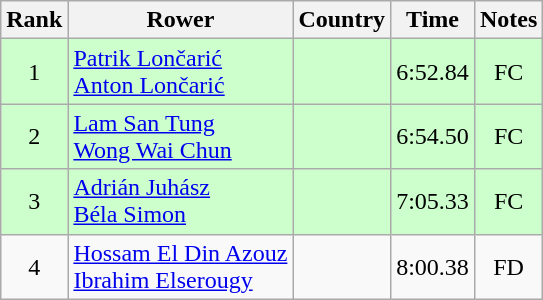<table class="wikitable" style="text-align:center">
<tr>
<th>Rank</th>
<th>Rower</th>
<th>Country</th>
<th>Time</th>
<th>Notes</th>
</tr>
<tr bgcolor=ccffcc>
<td>1</td>
<td align="left"><a href='#'>Patrik Lončarić</a><br><a href='#'>Anton Lončarić</a></td>
<td align="left"></td>
<td>6:52.84</td>
<td>FC</td>
</tr>
<tr bgcolor=ccffcc>
<td>2</td>
<td align="left"><a href='#'>Lam San Tung</a><br><a href='#'>Wong Wai Chun</a></td>
<td align="left"></td>
<td>6:54.50</td>
<td>FC</td>
</tr>
<tr bgcolor=ccffcc>
<td>3</td>
<td align="left"><a href='#'>Adrián Juhász</a><br><a href='#'>Béla Simon</a></td>
<td align="left"></td>
<td>7:05.33</td>
<td>FC</td>
</tr>
<tr>
<td>4</td>
<td align="left"><a href='#'>Hossam El Din Azouz</a><br><a href='#'>Ibrahim Elserougy</a></td>
<td align="left"></td>
<td>8:00.38</td>
<td>FD</td>
</tr>
</table>
